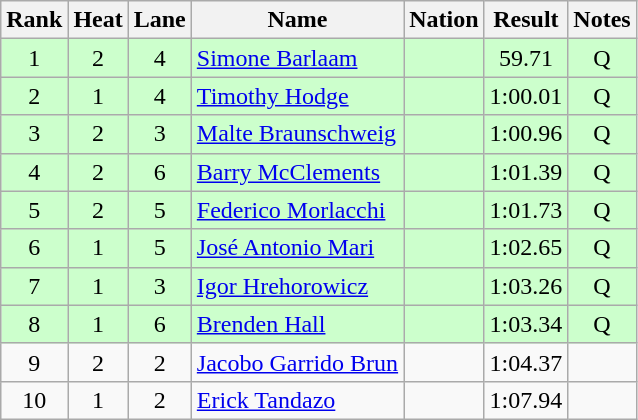<table class="wikitable sortable" style="text-align:center">
<tr>
<th>Rank</th>
<th>Heat</th>
<th>Lane</th>
<th>Name</th>
<th>Nation</th>
<th>Result</th>
<th>Notes</th>
</tr>
<tr bgcolor=ccffcc>
<td>1</td>
<td>2</td>
<td>4</td>
<td align=left><a href='#'>Simone Barlaam</a></td>
<td align=left></td>
<td>59.71</td>
<td>Q</td>
</tr>
<tr bgcolor=ccffcc>
<td>2</td>
<td>1</td>
<td>4</td>
<td align=left><a href='#'>Timothy Hodge</a></td>
<td align=left></td>
<td>1:00.01</td>
<td>Q</td>
</tr>
<tr bgcolor=ccffcc>
<td>3</td>
<td>2</td>
<td>3</td>
<td align=left><a href='#'>Malte Braunschweig</a></td>
<td align=left></td>
<td>1:00.96</td>
<td>Q</td>
</tr>
<tr bgcolor=ccffcc>
<td>4</td>
<td>2</td>
<td>6</td>
<td align=left><a href='#'>Barry McClements</a></td>
<td align=left></td>
<td>1:01.39</td>
<td>Q</td>
</tr>
<tr bgcolor=ccffcc>
<td>5</td>
<td>2</td>
<td>5</td>
<td align=left><a href='#'>Federico Morlacchi</a></td>
<td align=left></td>
<td>1:01.73</td>
<td>Q</td>
</tr>
<tr bgcolor=ccffcc>
<td>6</td>
<td>1</td>
<td>5</td>
<td align=left><a href='#'>José Antonio Mari</a></td>
<td align=left></td>
<td>1:02.65</td>
<td>Q</td>
</tr>
<tr bgcolor=ccffcc>
<td>7</td>
<td>1</td>
<td>3</td>
<td align=left><a href='#'>Igor Hrehorowicz</a></td>
<td align=left></td>
<td>1:03.26</td>
<td>Q</td>
</tr>
<tr bgcolor=ccffcc>
<td>8</td>
<td>1</td>
<td>6</td>
<td align=left><a href='#'>Brenden Hall</a></td>
<td align=left></td>
<td>1:03.34</td>
<td>Q</td>
</tr>
<tr>
<td>9</td>
<td>2</td>
<td>2</td>
<td align=left><a href='#'>Jacobo Garrido Brun</a></td>
<td align=left></td>
<td>1:04.37</td>
<td></td>
</tr>
<tr>
<td>10</td>
<td>1</td>
<td>2</td>
<td align=left><a href='#'>Erick Tandazo</a></td>
<td align=left></td>
<td>1:07.94</td>
<td></td>
</tr>
</table>
